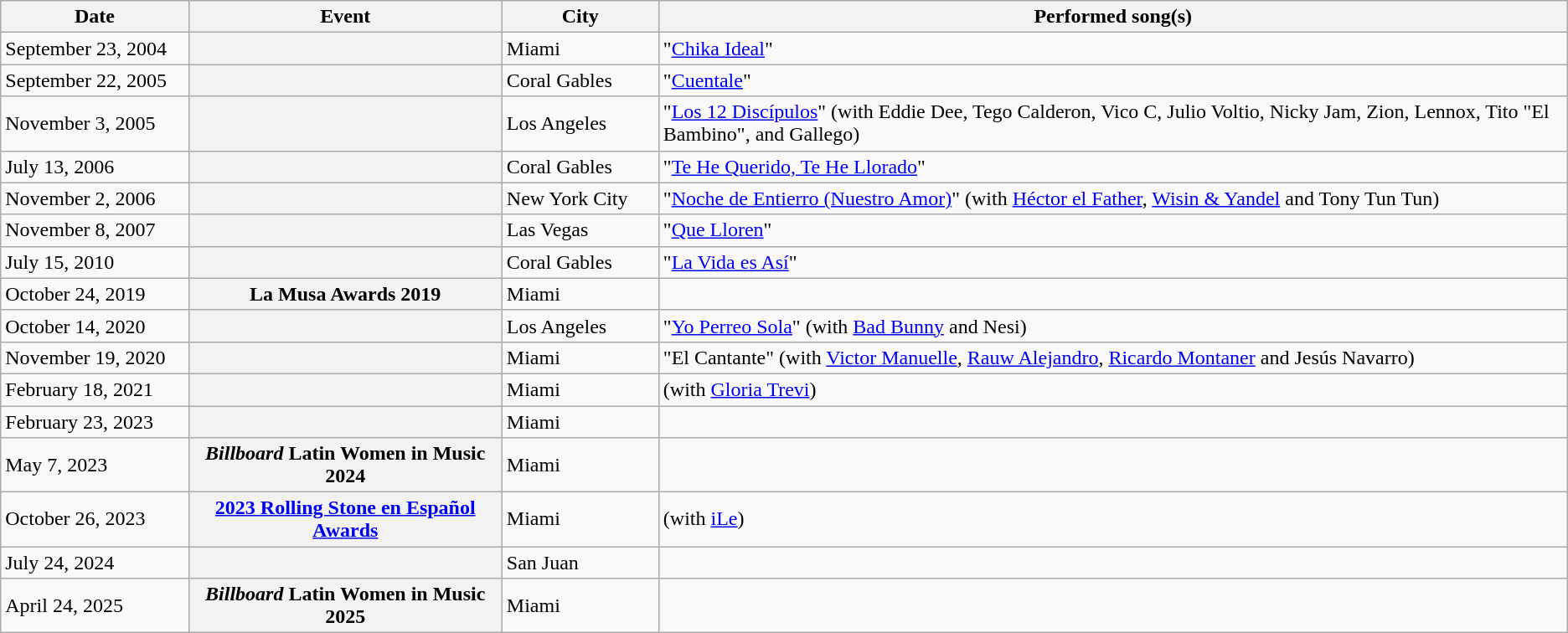<table class="wikitable sortable plainrowheaders">
<tr>
<th style="width:12%;">Date</th>
<th style="width:20%;">Event</th>
<th style="width:10%;">City</th>
<th class="unsortable">Performed song(s)</th>
</tr>
<tr>
<td>September 23, 2004</td>
<th scope="row"></th>
<td>Miami</td>
<td>"<a href='#'>Chika Ideal</a>"</td>
</tr>
<tr>
<td>September 22, 2005</td>
<th scope="row"></th>
<td>Coral Gables</td>
<td>"<a href='#'>Cuentale</a>"</td>
</tr>
<tr>
<td>November 3, 2005</td>
<th scope="row"></th>
<td>Los Angeles</td>
<td>"<a href='#'>Los 12 Discípulos</a>" (with Eddie Dee, Tego Calderon, Vico C, Julio Voltio, Nicky Jam, Zion, Lennox, Tito "El Bambino", and Gallego)</td>
</tr>
<tr>
<td>July 13, 2006</td>
<th scope="row"></th>
<td>Coral Gables</td>
<td>"<a href='#'>Te He Querido, Te He Llorado</a>"</td>
</tr>
<tr>
<td>November 2, 2006</td>
<th scope="row"></th>
<td>New York City</td>
<td>"<a href='#'>Noche de Entierro (Nuestro Amor)</a>" (with <a href='#'>Héctor el Father</a>, <a href='#'>Wisin & Yandel</a> and Tony Tun Tun)</td>
</tr>
<tr>
<td>November 8, 2007</td>
<th scope="row"></th>
<td>Las Vegas</td>
<td>"<a href='#'>Que Lloren</a>"</td>
</tr>
<tr>
<td>July 15, 2010</td>
<th scope="row"></th>
<td>Coral Gables</td>
<td>"<a href='#'>La Vida es Así</a>"</td>
</tr>
<tr>
<td>October 24, 2019</td>
<th scope="row">La Musa Awards 2019</th>
<td>Miami</td>
<td><br></td>
</tr>
<tr>
<td>October 14, 2020</td>
<th scope="row"></th>
<td>Los Angeles</td>
<td>"<a href='#'>Yo Perreo Sola</a>" (with <a href='#'>Bad Bunny</a> and Nesi)</td>
</tr>
<tr>
<td>November 19, 2020</td>
<th scope="row"></th>
<td>Miami</td>
<td>"El Cantante" (with <a href='#'>Victor Manuelle</a>, <a href='#'>Rauw Alejandro</a>, <a href='#'>Ricardo Montaner</a> and Jesús Navarro)</td>
</tr>
<tr>
<td>February 18, 2021</td>
<th scope="row"></th>
<td>Miami</td>
<td> (with <a href='#'>Gloria Trevi</a>)</td>
</tr>
<tr>
<td>February 23, 2023</td>
<th scope="row"></th>
<td>Miami</td>
<td></td>
</tr>
<tr>
<td>May 7, 2023</td>
<th scope="row"><em>Billboard</em> Latin Women in Music 2024</th>
<td>Miami</td>
<td></td>
</tr>
<tr>
<td>October 26, 2023</td>
<th scope="row"><a href='#'>2023 Rolling Stone en Español Awards</a></th>
<td>Miami</td>
<td> (with <a href='#'>iLe</a>)</td>
</tr>
<tr>
<td>July 24, 2024</td>
<th scope="row"></th>
<td>San Juan</td>
<td></td>
</tr>
<tr>
<td>April 24, 2025</td>
<th scope="row"><em>Billboard</em> Latin Women in Music 2025</th>
<td>Miami</td>
<td></td>
</tr>
</table>
